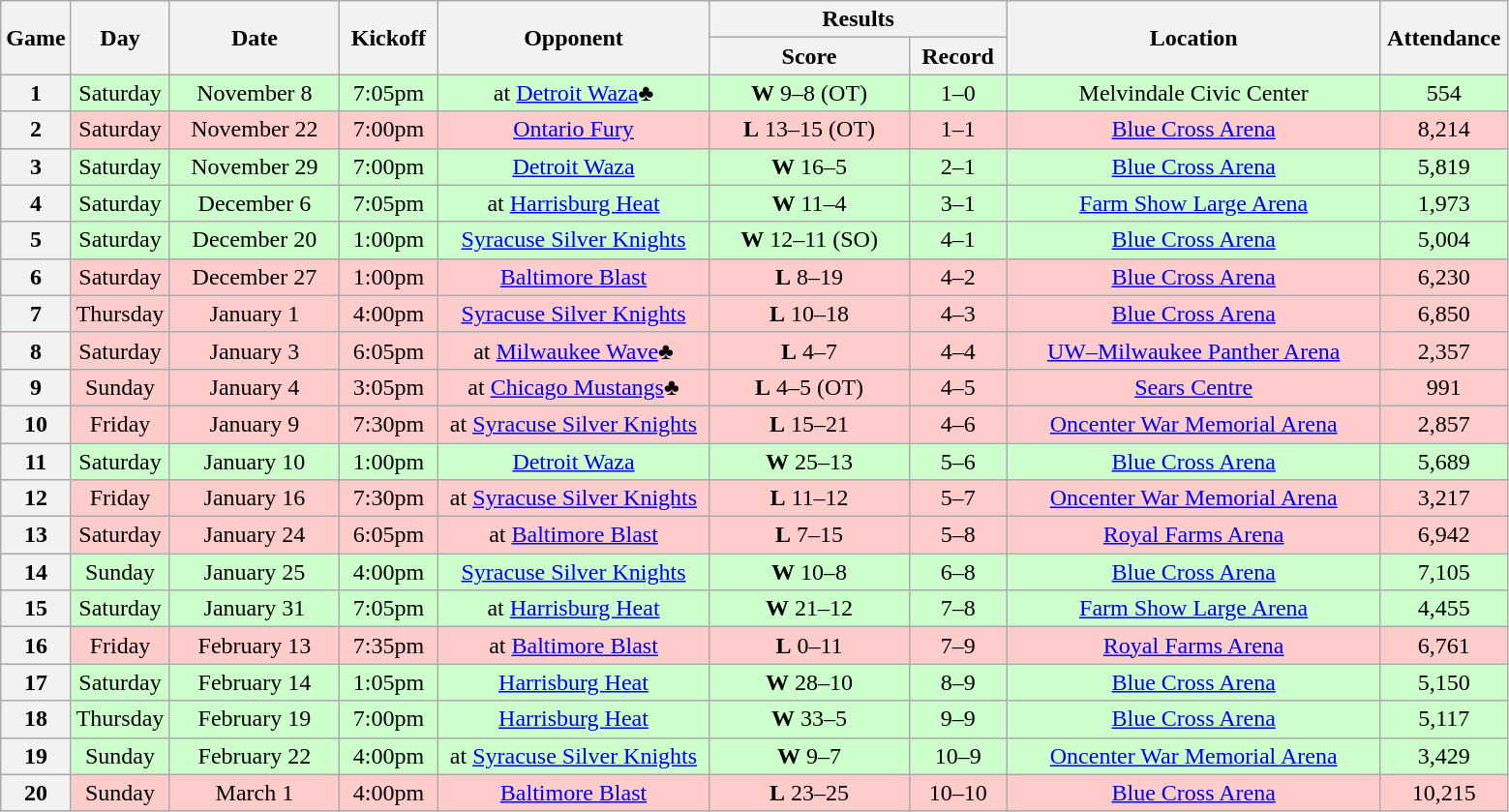<table class="wikitable">
<tr>
<th rowspan="2" width="40">Game</th>
<th rowspan="2" width="60">Day</th>
<th rowspan="2" width="110">Date</th>
<th rowspan="2" width="60">Kickoff</th>
<th rowspan="2" width="180">Opponent</th>
<th colspan="2" width="190">Results</th>
<th rowspan="2" width="250">Location</th>
<th rowspan="2" width="80">Attendance</th>
</tr>
<tr>
<th width="130">Score</th>
<th width="60">Record</th>
</tr>
<tr align="center" bgcolor="#CCFFCC">
<th>1</th>
<td>Saturday</td>
<td>November 8</td>
<td>7:05pm</td>
<td>at <a href='#'>Detroit Waza</a>♣</td>
<td><strong>W</strong> 9–8 (OT)</td>
<td>1–0</td>
<td>Melvindale Civic Center</td>
<td>554</td>
</tr>
<tr align="center" bgcolor="#FFCCCC">
<th>2</th>
<td>Saturday</td>
<td>November 22</td>
<td>7:00pm</td>
<td><a href='#'>Ontario Fury</a></td>
<td><strong>L</strong> 13–15 (OT)</td>
<td>1–1</td>
<td><a href='#'>Blue Cross Arena</a></td>
<td>8,214</td>
</tr>
<tr align="center" bgcolor="#CCFFCC">
<th>3</th>
<td>Saturday</td>
<td>November 29</td>
<td>7:00pm</td>
<td><a href='#'>Detroit Waza</a></td>
<td><strong>W</strong> 16–5</td>
<td>2–1</td>
<td><a href='#'>Blue Cross Arena</a></td>
<td>5,819</td>
</tr>
<tr align="center" bgcolor="#CCFFCC">
<th>4</th>
<td>Saturday</td>
<td>December 6</td>
<td>7:05pm</td>
<td>at <a href='#'>Harrisburg Heat</a></td>
<td><strong>W</strong> 11–4</td>
<td>3–1</td>
<td><a href='#'>Farm Show Large Arena</a></td>
<td>1,973</td>
</tr>
<tr align="center" bgcolor="#CCFFCC">
<th>5</th>
<td>Saturday</td>
<td>December 20</td>
<td>1:00pm</td>
<td><a href='#'>Syracuse Silver Knights</a></td>
<td><strong>W</strong> 12–11 (SO)</td>
<td>4–1</td>
<td><a href='#'>Blue Cross Arena</a></td>
<td>5,004</td>
</tr>
<tr align="center" bgcolor="#FFCCCC">
<th>6</th>
<td>Saturday</td>
<td>December 27</td>
<td>1:00pm</td>
<td><a href='#'>Baltimore Blast</a></td>
<td><strong>L</strong> 8–19</td>
<td>4–2</td>
<td><a href='#'>Blue Cross Arena</a></td>
<td>6,230</td>
</tr>
<tr align="center" bgcolor="#FFCCCC">
<th>7</th>
<td>Thursday</td>
<td>January 1</td>
<td>4:00pm</td>
<td><a href='#'>Syracuse Silver Knights</a></td>
<td><strong>L</strong> 10–18</td>
<td>4–3</td>
<td><a href='#'>Blue Cross Arena</a></td>
<td>6,850</td>
</tr>
<tr align="center" bgcolor="#FFCCCC">
<th>8</th>
<td>Saturday</td>
<td>January 3</td>
<td>6:05pm</td>
<td>at <a href='#'>Milwaukee Wave</a>♣</td>
<td><strong>L</strong> 4–7</td>
<td>4–4</td>
<td><a href='#'>UW–Milwaukee Panther Arena</a></td>
<td>2,357</td>
</tr>
<tr align="center" bgcolor="#FFCCCC">
<th>9</th>
<td>Sunday</td>
<td>January 4</td>
<td>3:05pm</td>
<td>at <a href='#'>Chicago Mustangs</a>♣</td>
<td><strong>L</strong> 4–5 (OT)</td>
<td>4–5</td>
<td><a href='#'>Sears Centre</a></td>
<td>991</td>
</tr>
<tr align="center" bgcolor="#FFCCCC">
<th>10</th>
<td>Friday</td>
<td>January 9</td>
<td>7:30pm</td>
<td>at <a href='#'>Syracuse Silver Knights</a></td>
<td><strong>L</strong> 15–21</td>
<td>4–6</td>
<td><a href='#'>Oncenter War Memorial Arena</a></td>
<td>2,857</td>
</tr>
<tr align="center" bgcolor="#CCFFCC">
<th>11</th>
<td>Saturday</td>
<td>January 10</td>
<td>1:00pm</td>
<td><a href='#'>Detroit Waza</a></td>
<td><strong>W</strong> 25–13</td>
<td>5–6</td>
<td><a href='#'>Blue Cross Arena</a></td>
<td>5,689</td>
</tr>
<tr align="center" bgcolor="#FFCCCC">
<th>12</th>
<td>Friday</td>
<td>January 16</td>
<td>7:30pm</td>
<td>at <a href='#'>Syracuse Silver Knights</a></td>
<td><strong>L</strong> 11–12</td>
<td>5–7</td>
<td><a href='#'>Oncenter War Memorial Arena</a></td>
<td>3,217</td>
</tr>
<tr align="center" bgcolor="#FFCCCC">
<th>13</th>
<td>Saturday</td>
<td>January 24</td>
<td>6:05pm</td>
<td>at <a href='#'>Baltimore Blast</a></td>
<td><strong>L</strong> 7–15</td>
<td>5–8</td>
<td><a href='#'>Royal Farms Arena</a></td>
<td>6,942</td>
</tr>
<tr align="center" bgcolor="#CCFFCC">
<th>14</th>
<td>Sunday</td>
<td>January 25</td>
<td>4:00pm</td>
<td><a href='#'>Syracuse Silver Knights</a></td>
<td><strong>W</strong> 10–8</td>
<td>6–8</td>
<td><a href='#'>Blue Cross Arena</a></td>
<td>7,105</td>
</tr>
<tr align="center" bgcolor="#CCFFCC">
<th>15</th>
<td>Saturday</td>
<td>January 31</td>
<td>7:05pm</td>
<td>at <a href='#'>Harrisburg Heat</a></td>
<td><strong>W</strong> 21–12</td>
<td>7–8</td>
<td><a href='#'>Farm Show Large Arena</a></td>
<td>4,455</td>
</tr>
<tr align="center" bgcolor="#FFCCCC">
<th>16</th>
<td>Friday</td>
<td>February 13</td>
<td>7:35pm</td>
<td>at <a href='#'>Baltimore Blast</a></td>
<td><strong>L</strong> 0–11</td>
<td>7–9</td>
<td><a href='#'>Royal Farms Arena</a></td>
<td>6,761</td>
</tr>
<tr align="center" bgcolor="#CCFFCC">
<th>17</th>
<td>Saturday</td>
<td>February 14</td>
<td>1:05pm</td>
<td><a href='#'>Harrisburg Heat</a></td>
<td><strong>W</strong> 28–10</td>
<td>8–9</td>
<td><a href='#'>Blue Cross Arena</a></td>
<td>5,150</td>
</tr>
<tr align="center" bgcolor="#CCFFCC">
<th>18</th>
<td>Thursday</td>
<td>February 19</td>
<td>7:00pm</td>
<td><a href='#'>Harrisburg Heat</a></td>
<td><strong>W</strong> 33–5</td>
<td>9–9</td>
<td><a href='#'>Blue Cross Arena</a></td>
<td>5,117</td>
</tr>
<tr align="center" bgcolor="#CCFFCC">
<th>19</th>
<td>Sunday</td>
<td>February 22</td>
<td>4:00pm</td>
<td>at <a href='#'>Syracuse Silver Knights</a></td>
<td><strong>W</strong> 9–7</td>
<td>10–9</td>
<td><a href='#'>Oncenter War Memorial Arena</a></td>
<td>3,429</td>
</tr>
<tr align="center" bgcolor="#FFCCCC">
<th>20</th>
<td>Sunday</td>
<td>March 1</td>
<td>4:00pm</td>
<td><a href='#'>Baltimore Blast</a></td>
<td><strong>L</strong> 23–25</td>
<td>10–10</td>
<td><a href='#'>Blue Cross Arena</a></td>
<td>10,215</td>
</tr>
</table>
